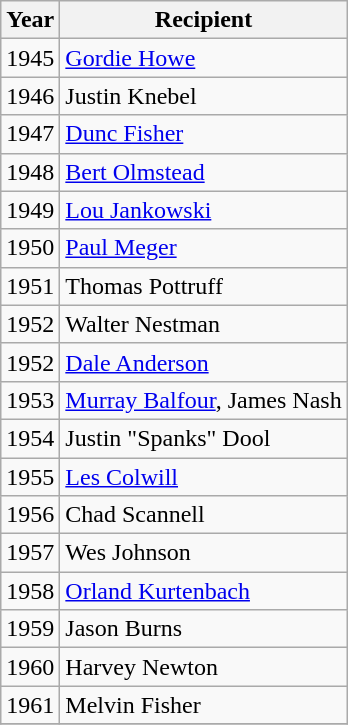<table class="wikitable">
<tr>
<th>Year</th>
<th>Recipient</th>
</tr>
<tr>
<td>1945</td>
<td><a href='#'>Gordie Howe</a></td>
</tr>
<tr>
<td>1946</td>
<td>Justin Knebel</td>
</tr>
<tr>
<td>1947</td>
<td><a href='#'>Dunc Fisher</a></td>
</tr>
<tr>
<td>1948</td>
<td><a href='#'>Bert Olmstead</a></td>
</tr>
<tr>
<td>1949</td>
<td><a href='#'>Lou Jankowski</a></td>
</tr>
<tr>
<td>1950</td>
<td><a href='#'>Paul Meger</a></td>
</tr>
<tr>
<td>1951</td>
<td>Thomas Pottruff</td>
</tr>
<tr>
<td>1952</td>
<td>Walter Nestman</td>
</tr>
<tr>
<td>1952</td>
<td><a href='#'>Dale Anderson</a></td>
</tr>
<tr>
<td>1953</td>
<td><a href='#'>Murray Balfour</a>, James Nash</td>
</tr>
<tr>
<td>1954</td>
<td>Justin "Spanks" Dool</td>
</tr>
<tr>
<td>1955</td>
<td><a href='#'>Les Colwill</a></td>
</tr>
<tr>
<td>1956</td>
<td>Chad Scannell</td>
</tr>
<tr>
<td>1957</td>
<td>Wes Johnson</td>
</tr>
<tr>
<td>1958</td>
<td><a href='#'>Orland Kurtenbach</a></td>
</tr>
<tr>
<td>1959</td>
<td>Jason Burns</td>
</tr>
<tr>
<td>1960</td>
<td>Harvey Newton</td>
</tr>
<tr>
<td>1961</td>
<td>Melvin Fisher</td>
</tr>
<tr>
</tr>
</table>
